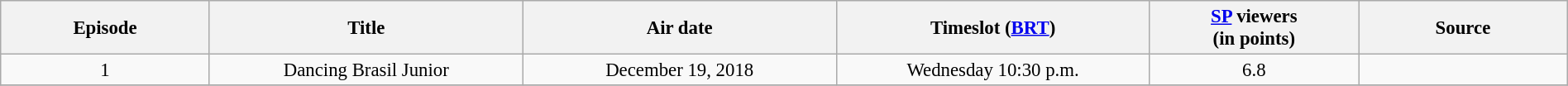<table class="wikitable sortable" style="text-align:center; font-size:95%; width: 100%">
<tr>
<th width="05.0%">Episode</th>
<th width="07.5%">Title</th>
<th width="07.5%">Air date</th>
<th width="07.5%">Timeslot (<a href='#'>BRT</a>)</th>
<th width="05.0%"><a href='#'>SP</a> viewers<br>(in points)</th>
<th width="05.0%">Source</th>
</tr>
<tr>
<td>1</td>
<td>Dancing Brasil Junior</td>
<td>December 19, 2018</td>
<td>Wednesday 10:30 p.m.</td>
<td>6.8</td>
<td></td>
</tr>
<tr>
</tr>
</table>
